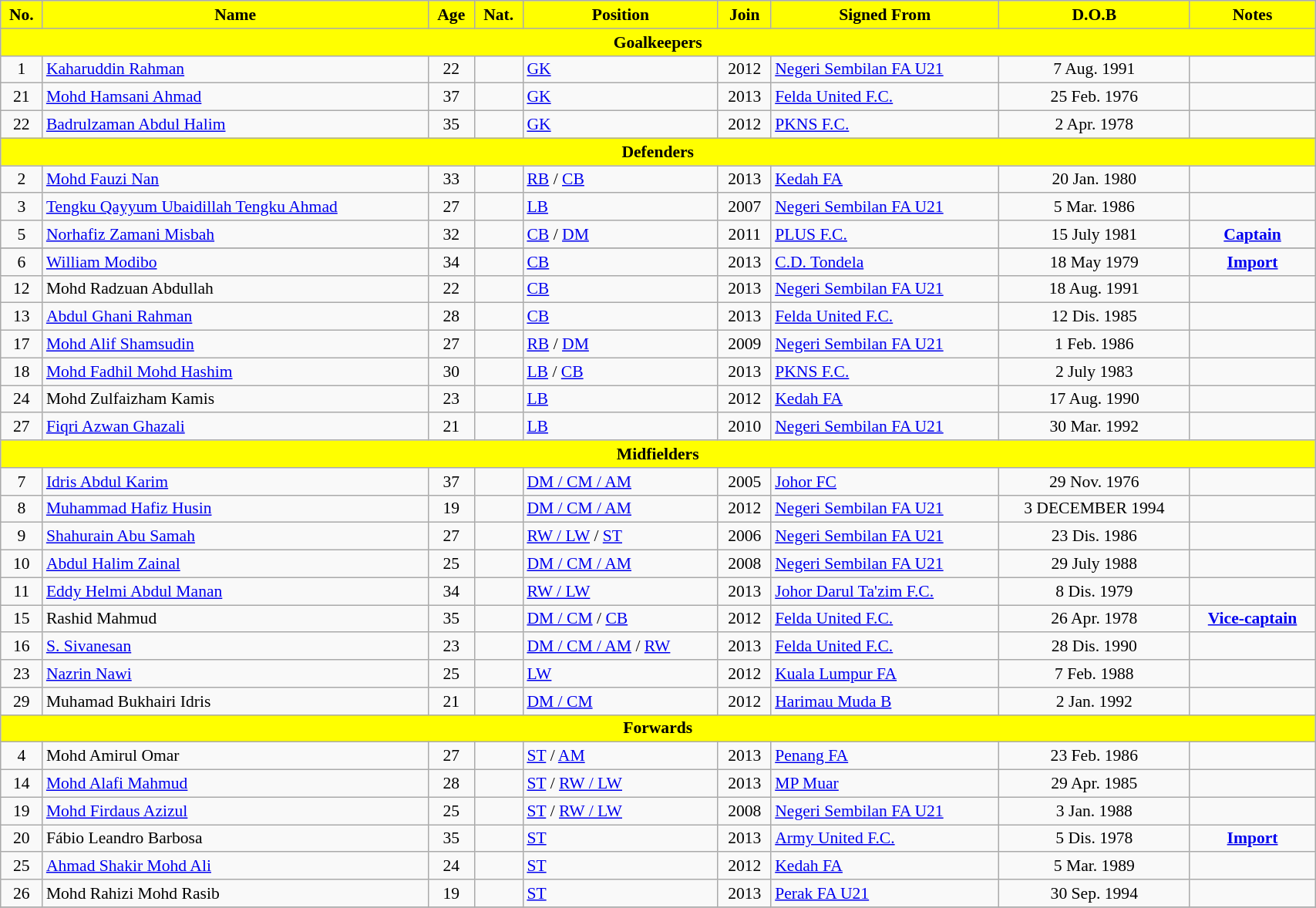<table class="wikitable sortable"  style="text-align:center; font-size:90%; width:90%;">
<tr>
<th style="background:yellow; color:black;">No.</th>
<th style="background:yellow; color:black;">Name</th>
<th style="background:yellow; color:black;">Age</th>
<th style="background:yellow; color:black;">Nat.</th>
<th style="background:yellow; color:black;">Position</th>
<th style="background:yellow; color:black;">Join</th>
<th style="background:yellow; color:black;">Signed From</th>
<th style="background:yellow; color:black;">D.O.B</th>
<th style="background:yellow; color:black;">Notes</th>
</tr>
<tr>
<th colspan="11"  style="background:yellow; color:black; text-align:center;">Goalkeepers</th>
</tr>
<tr>
<td>1</td>
<td align=left><a href='#'>Kaharuddin Rahman</a></td>
<td>22</td>
<td></td>
<td align=left><a href='#'>GK</a></td>
<td>2012</td>
<td align=left> <a href='#'>Negeri Sembilan FA U21</a></td>
<td>7 Aug. 1991</td>
<td></td>
</tr>
<tr>
<td>21</td>
<td align=left><a href='#'>Mohd Hamsani Ahmad</a></td>
<td>37</td>
<td></td>
<td align=left><a href='#'>GK</a></td>
<td>2013</td>
<td align=left> <a href='#'>Felda United F.C.</a></td>
<td>25 Feb. 1976</td>
<td></td>
</tr>
<tr>
<td>22</td>
<td align=left><a href='#'>Badrulzaman Abdul Halim</a></td>
<td>35</td>
<td></td>
<td align=left><a href='#'>GK</a></td>
<td>2012</td>
<td align=left> <a href='#'>PKNS F.C.</a></td>
<td>2 Apr. 1978</td>
<td></td>
</tr>
<tr>
<th colspan="11"  style="background:yellow; color:black; text-align:center;">Defenders</th>
</tr>
<tr>
<td>2</td>
<td align=left><a href='#'>Mohd Fauzi Nan</a></td>
<td>33</td>
<td></td>
<td align=left><a href='#'>RB</a> / <a href='#'>CB</a></td>
<td>2013</td>
<td align=left> <a href='#'>Kedah FA</a></td>
<td>20 Jan. 1980</td>
<td></td>
</tr>
<tr>
<td>3</td>
<td align=left><a href='#'>Tengku Qayyum Ubaidillah Tengku Ahmad</a></td>
<td>27</td>
<td></td>
<td align=left><a href='#'>LB</a></td>
<td>2007</td>
<td align=left> <a href='#'>Negeri Sembilan FA U21</a></td>
<td>5 Mar. 1986</td>
<td></td>
</tr>
<tr>
<td>5</td>
<td align=left><a href='#'>Norhafiz Zamani Misbah</a></td>
<td>32</td>
<td></td>
<td align=left><a href='#'>CB</a> / <a href='#'>DM</a></td>
<td>2011</td>
<td align=left> <a href='#'>PLUS F.C.</a></td>
<td>15 July 1981</td>
<td><strong><a href='#'>Captain</a></strong></td>
</tr>
<tr>
</tr>
<tr>
<td>6</td>
<td align=left><a href='#'>William Modibo</a></td>
<td>34</td>
<td></td>
<td align=left><a href='#'>CB</a></td>
<td>2013</td>
<td align=left> <a href='#'>C.D. Tondela</a></td>
<td>18 May 1979</td>
<td><strong><a href='#'>Import</a></strong></td>
</tr>
<tr>
<td>12</td>
<td align=left>Mohd Radzuan Abdullah</td>
<td>22</td>
<td></td>
<td align=left><a href='#'>CB</a></td>
<td>2013</td>
<td align=left> <a href='#'>Negeri Sembilan FA U21</a></td>
<td>18 Aug. 1991</td>
<td></td>
</tr>
<tr>
<td>13</td>
<td align=left><a href='#'>Abdul Ghani Rahman</a></td>
<td>28</td>
<td></td>
<td align=left><a href='#'>CB</a></td>
<td>2013</td>
<td align=left> <a href='#'>Felda United F.C.</a></td>
<td>12 Dis. 1985</td>
<td></td>
</tr>
<tr>
<td>17</td>
<td align=left><a href='#'>Mohd Alif Shamsudin</a></td>
<td>27</td>
<td></td>
<td align=left><a href='#'>RB</a> / <a href='#'>DM</a></td>
<td>2009</td>
<td align=left> <a href='#'>Negeri Sembilan FA U21</a></td>
<td>1 Feb. 1986</td>
<td></td>
</tr>
<tr>
<td>18</td>
<td align=left><a href='#'>Mohd Fadhil Mohd Hashim</a></td>
<td>30</td>
<td></td>
<td align=left><a href='#'>LB</a> / <a href='#'>CB</a></td>
<td>2013</td>
<td align=left> <a href='#'>PKNS F.C.</a></td>
<td>2 July 1983</td>
<td></td>
</tr>
<tr>
<td>24</td>
<td align=left>Mohd Zulfaizham Kamis</td>
<td>23</td>
<td></td>
<td align=left><a href='#'>LB</a></td>
<td>2012</td>
<td align=left> <a href='#'>Kedah FA</a></td>
<td>17 Aug. 1990</td>
<td></td>
</tr>
<tr>
<td>27</td>
<td align=left><a href='#'>Fiqri Azwan Ghazali</a></td>
<td>21</td>
<td></td>
<td align=left><a href='#'>LB</a></td>
<td>2010</td>
<td align=left> <a href='#'>Negeri Sembilan FA U21</a></td>
<td>30 Mar. 1992</td>
<td></td>
</tr>
<tr>
<th colspan="11"  style="background:yellow; color:black; text-align:center;">Midfielders</th>
</tr>
<tr>
<td>7</td>
<td align=left><a href='#'>Idris Abdul Karim</a></td>
<td>37</td>
<td></td>
<td align=left><a href='#'>DM / CM / AM</a></td>
<td>2005</td>
<td align=left> <a href='#'>Johor FC</a></td>
<td>29 Nov. 1976</td>
<td></td>
</tr>
<tr>
<td>8</td>
<td align=left><a href='#'>Muhammad Hafiz Husin</a></td>
<td>19</td>
<td></td>
<td align=left><a href='#'>DM / CM / AM</a></td>
<td>2012</td>
<td align=left> <a href='#'>Negeri Sembilan FA U21</a></td>
<td>3 DECEMBER 1994</td>
<td></td>
</tr>
<tr>
<td>9</td>
<td align=left><a href='#'>Shahurain Abu Samah</a></td>
<td>27</td>
<td></td>
<td align=left><a href='#'>RW / LW</a> / <a href='#'>ST</a></td>
<td>2006</td>
<td align=left> <a href='#'>Negeri Sembilan FA U21</a></td>
<td>23 Dis. 1986</td>
<td></td>
</tr>
<tr>
<td>10</td>
<td align=left><a href='#'>Abdul Halim Zainal</a></td>
<td>25</td>
<td></td>
<td align=left><a href='#'>DM / CM / AM</a></td>
<td>2008</td>
<td align=left> <a href='#'>Negeri Sembilan FA U21</a></td>
<td>29 July 1988</td>
<td></td>
</tr>
<tr>
<td>11</td>
<td align=left><a href='#'>Eddy Helmi Abdul Manan</a></td>
<td>34</td>
<td></td>
<td align=left><a href='#'>RW / LW</a></td>
<td>2013</td>
<td align=left> <a href='#'>Johor Darul Ta'zim F.C.</a></td>
<td>8 Dis. 1979</td>
<td></td>
</tr>
<tr>
<td>15</td>
<td align=left>Rashid Mahmud</td>
<td>35</td>
<td></td>
<td align=left><a href='#'>DM / CM</a> / <a href='#'>CB</a></td>
<td>2012</td>
<td align=left> <a href='#'>Felda United F.C.</a></td>
<td>26 Apr. 1978</td>
<td><strong><a href='#'>Vice-captain</a></strong></td>
</tr>
<tr>
<td>16</td>
<td align=left><a href='#'>S. Sivanesan</a></td>
<td>23</td>
<td></td>
<td align=left><a href='#'>DM / CM / AM</a> / <a href='#'>RW</a></td>
<td>2013</td>
<td align=left> <a href='#'>Felda United F.C.</a></td>
<td>28 Dis. 1990</td>
<td></td>
</tr>
<tr>
<td>23</td>
<td align=left><a href='#'>Nazrin Nawi</a></td>
<td>25</td>
<td></td>
<td align=left><a href='#'>LW</a></td>
<td>2012</td>
<td align=left> <a href='#'>Kuala Lumpur FA</a></td>
<td>7 Feb. 1988</td>
<td></td>
</tr>
<tr>
<td>29</td>
<td align=left>Muhamad Bukhairi Idris</td>
<td>21</td>
<td></td>
<td align=left><a href='#'>DM / CM</a></td>
<td>2012</td>
<td align=left> <a href='#'>Harimau Muda B</a></td>
<td>2 Jan. 1992</td>
<td></td>
</tr>
<tr>
<th colspan="11"  style="background:yellow; color:black; text-align:center;">Forwards</th>
</tr>
<tr>
<td>4</td>
<td align=left>Mohd Amirul Omar</td>
<td>27</td>
<td></td>
<td align=left><a href='#'>ST</a> / <a href='#'>AM</a></td>
<td>2013</td>
<td align=left> <a href='#'>Penang FA</a></td>
<td>23 Feb. 1986</td>
<td></td>
</tr>
<tr>
<td>14</td>
<td align=left><a href='#'>Mohd Alafi Mahmud</a></td>
<td>28</td>
<td></td>
<td align=left><a href='#'>ST</a> / <a href='#'>RW / LW</a></td>
<td>2013</td>
<td align=left> <a href='#'>MP Muar</a></td>
<td>29 Apr. 1985</td>
<td></td>
</tr>
<tr>
<td>19</td>
<td align=left><a href='#'>Mohd Firdaus Azizul</a></td>
<td>25</td>
<td></td>
<td align=left><a href='#'>ST</a> / <a href='#'>RW / LW</a></td>
<td>2008</td>
<td align=left> <a href='#'>Negeri Sembilan FA U21</a></td>
<td>3 Jan. 1988</td>
<td></td>
</tr>
<tr>
<td>20</td>
<td align=left>Fábio Leandro Barbosa</td>
<td>35</td>
<td></td>
<td align=left><a href='#'>ST</a></td>
<td>2013</td>
<td align=left> <a href='#'>Army United F.C.</a></td>
<td>5 Dis. 1978</td>
<td><strong><a href='#'>Import</a></strong></td>
</tr>
<tr>
<td>25</td>
<td align=left><a href='#'>Ahmad Shakir Mohd Ali</a></td>
<td>24</td>
<td></td>
<td align=left><a href='#'>ST</a></td>
<td>2012</td>
<td align=left> <a href='#'>Kedah FA</a></td>
<td>5 Mar. 1989</td>
<td></td>
</tr>
<tr>
<td>26</td>
<td align=left>Mohd Rahizi Mohd Rasib</td>
<td>19</td>
<td></td>
<td align=left><a href='#'>ST</a></td>
<td>2013</td>
<td align=left> <a href='#'>Perak FA U21</a></td>
<td>30 Sep. 1994</td>
<td></td>
</tr>
<tr>
</tr>
</table>
